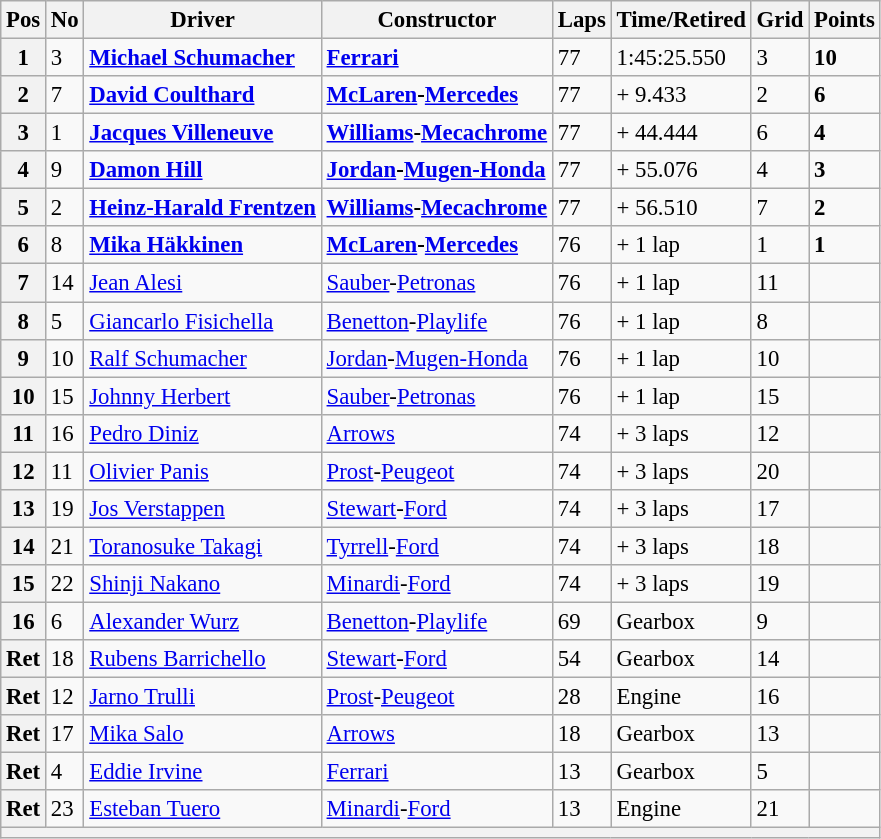<table class="wikitable" style="font-size: 95%;">
<tr>
<th>Pos</th>
<th>No</th>
<th>Driver</th>
<th>Constructor</th>
<th>Laps</th>
<th>Time/Retired</th>
<th>Grid</th>
<th>Points</th>
</tr>
<tr>
<th>1</th>
<td>3</td>
<td> <strong><a href='#'>Michael Schumacher</a></strong></td>
<td><strong><a href='#'>Ferrari</a></strong></td>
<td>77</td>
<td>1:45:25.550</td>
<td>3</td>
<td><strong>10</strong></td>
</tr>
<tr>
<th>2</th>
<td>7</td>
<td> <strong><a href='#'>David Coulthard</a></strong></td>
<td><strong><a href='#'>McLaren</a>-<a href='#'>Mercedes</a></strong></td>
<td>77</td>
<td>+ 9.433</td>
<td>2</td>
<td><strong>6</strong></td>
</tr>
<tr>
<th>3</th>
<td>1</td>
<td> <strong><a href='#'>Jacques Villeneuve</a></strong></td>
<td><strong><a href='#'>Williams</a>-<a href='#'>Mecachrome</a></strong></td>
<td>77</td>
<td>+ 44.444</td>
<td>6</td>
<td><strong>4</strong></td>
</tr>
<tr>
<th>4</th>
<td>9</td>
<td> <strong><a href='#'>Damon Hill</a></strong></td>
<td><strong><a href='#'>Jordan</a>-<a href='#'>Mugen-Honda</a></strong></td>
<td>77</td>
<td>+ 55.076</td>
<td>4</td>
<td><strong>3</strong></td>
</tr>
<tr>
<th>5</th>
<td>2</td>
<td> <strong><a href='#'>Heinz-Harald Frentzen</a></strong></td>
<td><strong><a href='#'>Williams</a>-<a href='#'>Mecachrome</a></strong></td>
<td>77</td>
<td>+ 56.510</td>
<td>7</td>
<td><strong>2</strong></td>
</tr>
<tr>
<th>6</th>
<td>8</td>
<td> <strong><a href='#'>Mika Häkkinen</a></strong></td>
<td><strong><a href='#'>McLaren</a>-<a href='#'>Mercedes</a></strong></td>
<td>76</td>
<td>+ 1 lap</td>
<td>1</td>
<td><strong>1</strong></td>
</tr>
<tr>
<th>7</th>
<td>14</td>
<td> <a href='#'>Jean Alesi</a></td>
<td><a href='#'>Sauber</a>-<a href='#'>Petronas</a></td>
<td>76</td>
<td>+ 1 lap</td>
<td>11</td>
<td> </td>
</tr>
<tr>
<th>8</th>
<td>5</td>
<td> <a href='#'>Giancarlo Fisichella</a></td>
<td><a href='#'>Benetton</a>-<a href='#'>Playlife</a></td>
<td>76</td>
<td>+ 1 lap</td>
<td>8</td>
<td> </td>
</tr>
<tr>
<th>9</th>
<td>10</td>
<td> <a href='#'>Ralf Schumacher</a></td>
<td><a href='#'>Jordan</a>-<a href='#'>Mugen-Honda</a></td>
<td>76</td>
<td>+ 1 lap</td>
<td>10</td>
<td> </td>
</tr>
<tr>
<th>10</th>
<td>15</td>
<td> <a href='#'>Johnny Herbert</a></td>
<td><a href='#'>Sauber</a>-<a href='#'>Petronas</a></td>
<td>76</td>
<td>+ 1 lap</td>
<td>15</td>
<td> </td>
</tr>
<tr>
<th>11</th>
<td>16</td>
<td> <a href='#'>Pedro Diniz</a></td>
<td><a href='#'>Arrows</a></td>
<td>74</td>
<td>+ 3 laps</td>
<td>12</td>
<td> </td>
</tr>
<tr>
<th>12</th>
<td>11</td>
<td> <a href='#'>Olivier Panis</a></td>
<td><a href='#'>Prost</a>-<a href='#'>Peugeot</a></td>
<td>74</td>
<td>+ 3 laps</td>
<td>20</td>
<td> </td>
</tr>
<tr>
<th>13</th>
<td>19</td>
<td> <a href='#'>Jos Verstappen</a></td>
<td><a href='#'>Stewart</a>-<a href='#'>Ford</a></td>
<td>74</td>
<td>+ 3 laps</td>
<td>17</td>
<td> </td>
</tr>
<tr>
<th>14</th>
<td>21</td>
<td> <a href='#'>Toranosuke Takagi</a></td>
<td><a href='#'>Tyrrell</a>-<a href='#'>Ford</a></td>
<td>74</td>
<td>+ 3 laps</td>
<td>18</td>
<td> </td>
</tr>
<tr>
<th>15</th>
<td>22</td>
<td> <a href='#'>Shinji Nakano</a></td>
<td><a href='#'>Minardi</a>-<a href='#'>Ford</a></td>
<td>74</td>
<td>+ 3 laps</td>
<td>19</td>
<td> </td>
</tr>
<tr>
<th>16</th>
<td>6</td>
<td> <a href='#'>Alexander Wurz</a></td>
<td><a href='#'>Benetton</a>-<a href='#'>Playlife</a></td>
<td>69</td>
<td>Gearbox</td>
<td>9</td>
<td> </td>
</tr>
<tr>
<th>Ret</th>
<td>18</td>
<td> <a href='#'>Rubens Barrichello</a></td>
<td><a href='#'>Stewart</a>-<a href='#'>Ford</a></td>
<td>54</td>
<td>Gearbox</td>
<td>14</td>
<td> </td>
</tr>
<tr>
<th>Ret</th>
<td>12</td>
<td> <a href='#'>Jarno Trulli</a></td>
<td><a href='#'>Prost</a>-<a href='#'>Peugeot</a></td>
<td>28</td>
<td>Engine</td>
<td>16</td>
<td> </td>
</tr>
<tr>
<th>Ret</th>
<td>17</td>
<td> <a href='#'>Mika Salo</a></td>
<td><a href='#'>Arrows</a></td>
<td>18</td>
<td>Gearbox</td>
<td>13</td>
<td> </td>
</tr>
<tr>
<th>Ret</th>
<td>4</td>
<td> <a href='#'>Eddie Irvine</a></td>
<td><a href='#'>Ferrari</a></td>
<td>13</td>
<td>Gearbox</td>
<td>5</td>
<td> </td>
</tr>
<tr>
<th>Ret</th>
<td>23</td>
<td> <a href='#'>Esteban Tuero</a></td>
<td><a href='#'>Minardi</a>-<a href='#'>Ford</a></td>
<td>13</td>
<td>Engine</td>
<td>21</td>
<td> </td>
</tr>
<tr>
<th colspan="8"></th>
</tr>
</table>
